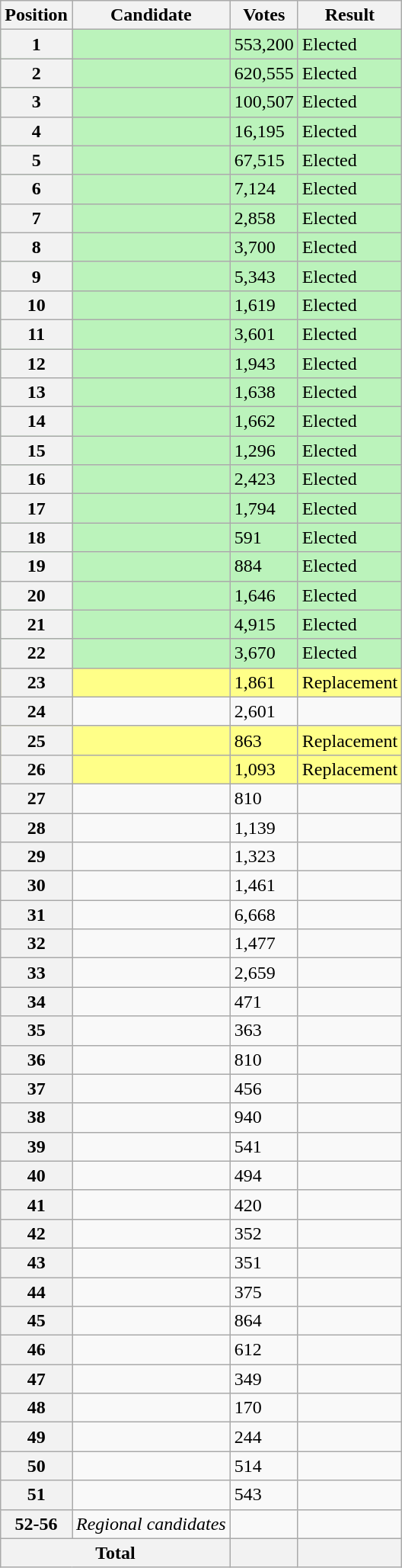<table class="wikitable sortable col3right">
<tr>
<th scope="col">Position</th>
<th scope="col">Candidate</th>
<th scope="col">Votes</th>
<th scope="col">Result</th>
</tr>
<tr bgcolor=bbf3bb>
<th scope="row">1</th>
<td></td>
<td>553,200</td>
<td>Elected</td>
</tr>
<tr bgcolor=bbf3bb>
<th scope="row">2</th>
<td></td>
<td>620,555</td>
<td>Elected</td>
</tr>
<tr bgcolor=bbf3bb>
<th scope="row">3</th>
<td></td>
<td>100,507</td>
<td>Elected</td>
</tr>
<tr bgcolor=bbf3bb>
<th scope="row">4</th>
<td></td>
<td>16,195</td>
<td>Elected</td>
</tr>
<tr bgcolor=bbf3bb>
<th scope="row">5</th>
<td></td>
<td>67,515</td>
<td>Elected</td>
</tr>
<tr bgcolor=bbf3bb>
<th scope="row">6</th>
<td></td>
<td>7,124</td>
<td>Elected</td>
</tr>
<tr bgcolor=bbf3bb>
<th scope="row">7</th>
<td></td>
<td>2,858</td>
<td>Elected</td>
</tr>
<tr bgcolor=bbf3bb>
<th scope="row">8</th>
<td></td>
<td>3,700</td>
<td>Elected</td>
</tr>
<tr bgcolor=bbf3bb>
<th scope="row">9</th>
<td></td>
<td>5,343</td>
<td>Elected</td>
</tr>
<tr bgcolor=bbf3bb>
<th scope="row">10</th>
<td></td>
<td>1,619</td>
<td>Elected</td>
</tr>
<tr bgcolor=bbf3bb>
<th scope="row">11</th>
<td></td>
<td>3,601</td>
<td>Elected</td>
</tr>
<tr bgcolor=bbf3bb>
<th scope="row">12</th>
<td></td>
<td>1,943</td>
<td>Elected</td>
</tr>
<tr bgcolor=bbf3bb>
<th scope="row">13</th>
<td></td>
<td>1,638</td>
<td>Elected</td>
</tr>
<tr bgcolor=bbf3bb>
<th scope="row">14</th>
<td></td>
<td>1,662</td>
<td>Elected</td>
</tr>
<tr bgcolor=bbf3bb>
<th scope="row">15</th>
<td></td>
<td>1,296</td>
<td>Elected</td>
</tr>
<tr bgcolor=bbf3bb>
<th scope="row">16</th>
<td></td>
<td>2,423</td>
<td>Elected</td>
</tr>
<tr bgcolor=bbf3bb>
<th scope="row">17</th>
<td></td>
<td>1,794</td>
<td>Elected</td>
</tr>
<tr bgcolor=bbf3bb>
<th scope="row">18</th>
<td></td>
<td>591</td>
<td>Elected</td>
</tr>
<tr bgcolor=bbf3bb>
<th scope="row">19</th>
<td></td>
<td>884</td>
<td>Elected</td>
</tr>
<tr bgcolor=bbf3bb>
<th scope="row">20</th>
<td></td>
<td>1,646</td>
<td>Elected</td>
</tr>
<tr bgcolor=bbf3bb>
<th scope="row">21</th>
<td></td>
<td>4,915</td>
<td>Elected</td>
</tr>
<tr bgcolor=bbf3bb>
<th scope="row">22</th>
<td></td>
<td>3,670</td>
<td>Elected</td>
</tr>
<tr bgcolor=#FF8>
<th scope="row">23</th>
<td></td>
<td>1,861</td>
<td>Replacement</td>
</tr>
<tr>
<th scope="row">24</th>
<td></td>
<td>2,601</td>
<td></td>
</tr>
<tr bgcolor=#FF8>
<th scope="row">25</th>
<td></td>
<td>863</td>
<td>Replacement</td>
</tr>
<tr bgcolor=#FF8>
<th scope="row">26</th>
<td></td>
<td>1,093</td>
<td>Replacement</td>
</tr>
<tr>
<th scope="row">27</th>
<td></td>
<td>810</td>
<td></td>
</tr>
<tr>
<th scope="row">28</th>
<td></td>
<td>1,139</td>
<td></td>
</tr>
<tr>
<th scope="row">29</th>
<td></td>
<td>1,323</td>
<td></td>
</tr>
<tr>
<th scope="row">30</th>
<td></td>
<td>1,461</td>
<td></td>
</tr>
<tr>
<th scope="row">31</th>
<td></td>
<td>6,668</td>
<td></td>
</tr>
<tr>
<th scope="row">32</th>
<td></td>
<td>1,477</td>
<td></td>
</tr>
<tr>
<th scope="row">33</th>
<td></td>
<td>2,659</td>
<td></td>
</tr>
<tr>
<th scope="row">34</th>
<td></td>
<td>471</td>
<td></td>
</tr>
<tr>
<th scope="row">35</th>
<td></td>
<td>363</td>
<td></td>
</tr>
<tr>
<th scope="row">36</th>
<td></td>
<td>810</td>
<td></td>
</tr>
<tr>
<th scope="row">37</th>
<td></td>
<td>456</td>
<td></td>
</tr>
<tr>
<th scope="row">38</th>
<td></td>
<td>940</td>
<td></td>
</tr>
<tr>
<th scope="row">39</th>
<td></td>
<td>541</td>
<td></td>
</tr>
<tr>
<th scope="row">40</th>
<td></td>
<td>494</td>
<td></td>
</tr>
<tr>
<th scope="row">41</th>
<td></td>
<td>420</td>
<td></td>
</tr>
<tr>
<th scope="row">42</th>
<td></td>
<td>352</td>
<td></td>
</tr>
<tr>
<th scope="row">43</th>
<td></td>
<td>351</td>
<td></td>
</tr>
<tr>
<th scope="row">44</th>
<td></td>
<td>375</td>
<td></td>
</tr>
<tr>
<th scope="row">45</th>
<td></td>
<td>864</td>
<td></td>
</tr>
<tr>
<th scope="row">46</th>
<td></td>
<td>612</td>
<td></td>
</tr>
<tr>
<th scope="row">47</th>
<td></td>
<td>349</td>
<td></td>
</tr>
<tr>
<th scope="row">48</th>
<td></td>
<td>170</td>
<td></td>
</tr>
<tr>
<th scope="row">49</th>
<td></td>
<td>244</td>
<td></td>
</tr>
<tr>
<th scope="row">50</th>
<td></td>
<td>514</td>
<td></td>
</tr>
<tr>
<th scope="row">51</th>
<td></td>
<td>543</td>
<td></td>
</tr>
<tr>
<th scope="row">52-56</th>
<td><em>Regional candidates</em></td>
<td></td>
<td></td>
</tr>
<tr class="sortbottom">
<th scope="row" colspan="2">Total</th>
<th></th>
<th></th>
</tr>
</table>
